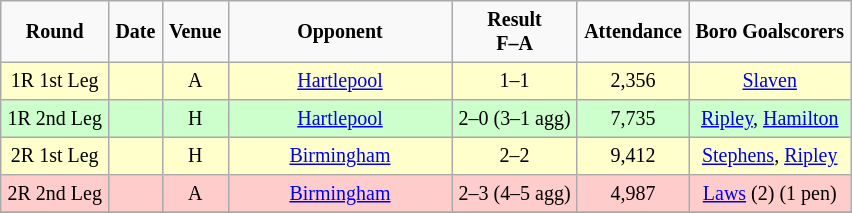<table border="2" cellpadding="4" cellspacing="0" style="text-align:center; margin: 1em 1em 1em 0; background: #f9f9f9; border: 1px #aaa solid; border-collapse: collapse; font-size: smaller;">
<tr>
<th>Round</th>
<th>Date</th>
<th>Venue</th>
<th width="140px">Opponent</th>
<th>Result<br>F–A</th>
<th>Attendance</th>
<th>Boro Goalscorers</th>
</tr>
<tr bgcolor="#FFFFCC">
<td>1R 1st Leg</td>
<td></td>
<td>A</td>
<td><a href='#'>Hartlepool</a></td>
<td>1–1</td>
<td>2,356</td>
<td><a href='#'>Slaven</a></td>
</tr>
<tr bgcolor="#CCFFCC">
<td>1R 2nd Leg</td>
<td></td>
<td>H</td>
<td><a href='#'>Hartlepool</a></td>
<td>2–0 (3–1 agg)</td>
<td>7,735</td>
<td><a href='#'>Ripley</a>, <a href='#'>Hamilton</a></td>
</tr>
<tr bgcolor="#FFFFCC">
<td>2R 1st Leg</td>
<td></td>
<td>H</td>
<td><a href='#'>Birmingham</a></td>
<td>2–2</td>
<td>9,412</td>
<td><a href='#'>Stephens</a>, <a href='#'>Ripley</a></td>
</tr>
<tr bgcolor="#FFCCCC">
<td>2R 2nd Leg</td>
<td></td>
<td>A</td>
<td><a href='#'>Birmingham</a></td>
<td>2–3 (4–5 agg)</td>
<td>4,987</td>
<td><a href='#'>Laws</a> (2) (1 pen)</td>
</tr>
<tr>
</tr>
</table>
